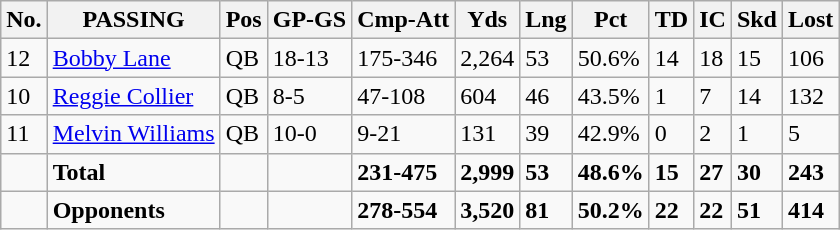<table class="wikitable" style="white-spacepanowrap;">
<tr>
<th>No.</th>
<th>PASSING</th>
<th>Pos</th>
<th>GP-GS</th>
<th>Cmp-Att</th>
<th>Yds</th>
<th>Lng</th>
<th>Pct</th>
<th>TD</th>
<th>IC</th>
<th>Skd</th>
<th>Lost</th>
</tr>
<tr>
<td>12</td>
<td><a href='#'>Bobby Lane</a></td>
<td>QB</td>
<td>18-13</td>
<td>175-346</td>
<td>2,264</td>
<td>53</td>
<td>50.6%</td>
<td>14</td>
<td>18</td>
<td>15</td>
<td>106</td>
</tr>
<tr>
<td>10</td>
<td><a href='#'>Reggie Collier</a></td>
<td>QB</td>
<td>8-5</td>
<td>47-108</td>
<td>604</td>
<td>46</td>
<td>43.5%</td>
<td>1</td>
<td>7</td>
<td>14</td>
<td>132</td>
</tr>
<tr>
<td>11</td>
<td><a href='#'>Melvin Williams</a></td>
<td>QB</td>
<td>10-0</td>
<td>9-21</td>
<td>131</td>
<td>39</td>
<td>42.9%</td>
<td>0</td>
<td>2</td>
<td>1</td>
<td>5</td>
</tr>
<tr>
<td></td>
<td><strong>Total</strong></td>
<td></td>
<td> </td>
<td><strong>231-475</strong></td>
<td><strong>2,999</strong></td>
<td><strong>53</strong></td>
<td><strong>48.6%</strong></td>
<td><strong>15</strong></td>
<td><strong>27</strong></td>
<td><strong>30</strong></td>
<td><strong>243</strong></td>
</tr>
<tr>
<td></td>
<td><strong>Opponents</strong></td>
<td></td>
<td> </td>
<td><strong>278-554</strong></td>
<td><strong>3,520</strong></td>
<td><strong>81</strong></td>
<td><strong>50.2%</strong></td>
<td><strong>22</strong></td>
<td><strong>22</strong></td>
<td><strong>51</strong></td>
<td><strong>414</strong></td>
</tr>
</table>
